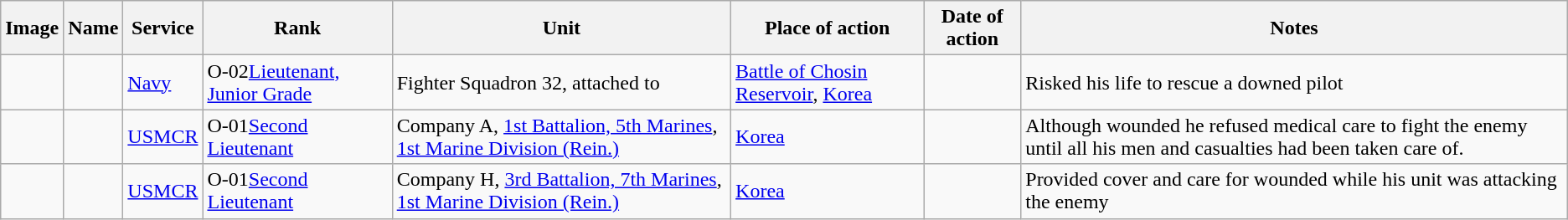<table class="wikitable sortable">
<tr>
<th class="unsortable">Image</th>
<th>Name</th>
<th>Service</th>
<th>Rank</th>
<th>Unit</th>
<th>Place of action</th>
<th>Date of action</th>
<th class="unsortable">Notes</th>
</tr>
<tr>
<td></td>
<td></td>
<td><a href='#'>Navy</a></td>
<td><span>O-02</span><a href='#'>Lieutenant, Junior Grade</a></td>
<td>Fighter Squadron 32, attached to </td>
<td><a href='#'>Battle of Chosin Reservoir</a>, <a href='#'>Korea</a></td>
<td></td>
<td>Risked his life to rescue a downed pilot</td>
</tr>
<tr>
<td></td>
<td></td>
<td><a href='#'>USMCR</a></td>
<td><span>O-01</span><a href='#'>Second Lieutenant</a></td>
<td>Company A, <a href='#'>1st Battalion, 5th Marines</a>, <a href='#'>1st Marine Division (Rein.)</a></td>
<td><a href='#'>Korea</a></td>
<td></td>
<td>Although wounded he refused medical care to fight the enemy until all his men and casualties had been taken care of.</td>
</tr>
<tr>
<td></td>
<td></td>
<td><a href='#'>USMCR</a></td>
<td><span>O-01</span><a href='#'>Second Lieutenant</a></td>
<td>Company H, <a href='#'>3rd Battalion, 7th Marines</a>, <a href='#'>1st Marine Division (Rein.)</a></td>
<td><a href='#'>Korea</a></td>
<td></td>
<td>Provided cover and care for wounded while his unit was attacking the enemy</td>
</tr>
</table>
